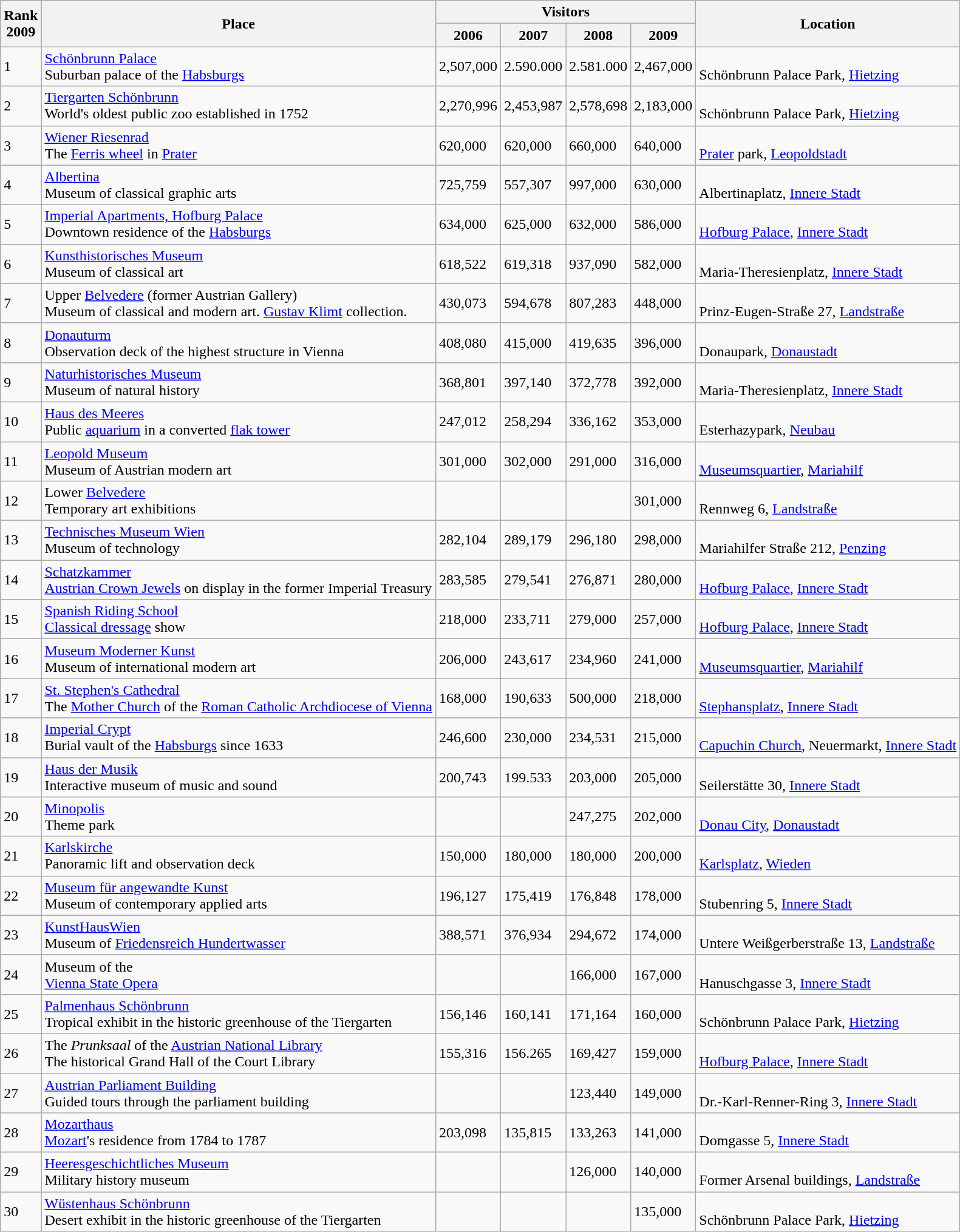<table class="wikitable">
<tr>
<th rowspan=2>Rank<br>2009</th>
<th rowspan=2>Place</th>
<th colspan=4>Visitors</th>
<th rowspan=2>Location</th>
</tr>
<tr>
<th>2006</th>
<th>2007</th>
<th>2008</th>
<th>2009</th>
</tr>
<tr>
<td>1</td>
<td><a href='#'>Schönbrunn Palace</a><br>Suburban palace of the <a href='#'>Habsburgs</a></td>
<td>2,507,000</td>
<td>2.590.000</td>
<td>2.581.000</td>
<td>2,467,000</td>
<td><br>Schönbrunn Palace Park, <a href='#'>Hietzing</a></td>
</tr>
<tr>
<td>2</td>
<td><a href='#'>Tiergarten Schönbrunn</a><br>World's oldest public zoo established in 1752</td>
<td>2,270,996</td>
<td>2,453,987</td>
<td>2,578,698</td>
<td>2,183,000</td>
<td><br>Schönbrunn Palace Park, <a href='#'>Hietzing</a></td>
</tr>
<tr>
<td>3</td>
<td><a href='#'>Wiener Riesenrad</a><br>The <a href='#'>Ferris wheel</a> in <a href='#'>Prater</a></td>
<td>620,000</td>
<td>620,000</td>
<td>660,000</td>
<td>640,000</td>
<td><br><a href='#'>Prater</a> park, <a href='#'>Leopoldstadt</a></td>
</tr>
<tr>
<td>4</td>
<td><a href='#'>Albertina</a><br>Museum of classical graphic arts</td>
<td>725,759</td>
<td>557,307</td>
<td>997,000</td>
<td>630,000</td>
<td><br>Albertinaplatz, <a href='#'>Innere Stadt</a></td>
</tr>
<tr>
<td>5</td>
<td><a href='#'>Imperial Apartments, Hofburg Palace</a><br>Downtown residence of the <a href='#'>Habsburgs</a></td>
<td>634,000</td>
<td>625,000</td>
<td>632,000</td>
<td>586,000</td>
<td><br><a href='#'>Hofburg Palace</a>, <a href='#'>Innere Stadt</a></td>
</tr>
<tr>
<td>6</td>
<td><a href='#'>Kunsthistorisches Museum</a><br>Museum of classical art</td>
<td>618,522</td>
<td>619,318</td>
<td>937,090</td>
<td>582,000</td>
<td><br>Maria-Theresienplatz, <a href='#'>Innere Stadt</a></td>
</tr>
<tr>
<td>7</td>
<td>Upper <a href='#'>Belvedere</a> (former Austrian Gallery)<br>Museum of classical and modern art. <a href='#'>Gustav Klimt</a> collection.</td>
<td>430,073</td>
<td>594,678</td>
<td>807,283</td>
<td>448,000</td>
<td><br>Prinz-Eugen-Straße 27, <a href='#'>Landstraße</a></td>
</tr>
<tr>
<td>8</td>
<td><a href='#'>Donauturm</a><br>Observation deck of the highest structure in Vienna</td>
<td>408,080</td>
<td>415,000</td>
<td>419,635</td>
<td>396,000</td>
<td><br>Donaupark, <a href='#'>Donaustadt</a></td>
</tr>
<tr>
<td>9</td>
<td><a href='#'>Naturhistorisches Museum</a><br>Museum of natural history</td>
<td>368,801</td>
<td>397,140</td>
<td>372,778</td>
<td>392,000</td>
<td><br>Maria-Theresienplatz, <a href='#'>Innere Stadt</a></td>
</tr>
<tr>
<td>10</td>
<td><a href='#'>Haus des Meeres</a><br>Public <a href='#'>aquarium</a> in a converted <a href='#'>flak tower</a></td>
<td>247,012</td>
<td>258,294</td>
<td>336,162</td>
<td>353,000</td>
<td><br>Esterhazypark, <a href='#'>Neubau</a></td>
</tr>
<tr>
<td>11</td>
<td><a href='#'>Leopold Museum</a><br>Museum of Austrian modern art</td>
<td>301,000</td>
<td>302,000</td>
<td>291,000</td>
<td>316,000</td>
<td><br><a href='#'>Museumsquartier</a>, <a href='#'>Mariahilf</a></td>
</tr>
<tr>
<td>12</td>
<td>Lower <a href='#'>Belvedere</a><br>Temporary art exhibitions</td>
<td></td>
<td></td>
<td></td>
<td>301,000</td>
<td><br>Rennweg 6, <a href='#'>Landstraße</a></td>
</tr>
<tr>
<td>13</td>
<td><a href='#'>Technisches Museum Wien</a><br>Museum of technology</td>
<td>282,104</td>
<td>289,179</td>
<td>296,180</td>
<td>298,000</td>
<td><br>Mariahilfer Straße 212, <a href='#'>Penzing</a></td>
</tr>
<tr>
<td>14</td>
<td><a href='#'>Schatzkammer</a><br><a href='#'>Austrian Crown Jewels</a> on display in the former Imperial Treasury</td>
<td>283,585</td>
<td>279,541</td>
<td>276,871</td>
<td>280,000</td>
<td><br><a href='#'>Hofburg Palace</a>, <a href='#'>Innere Stadt</a></td>
</tr>
<tr>
<td>15</td>
<td><a href='#'>Spanish Riding School</a><br><a href='#'>Classical dressage</a> show</td>
<td>218,000</td>
<td>233,711</td>
<td>279,000</td>
<td>257,000</td>
<td><br><a href='#'>Hofburg Palace</a>, <a href='#'>Innere Stadt</a></td>
</tr>
<tr>
<td>16</td>
<td><a href='#'>Museum Moderner Kunst</a><br>Museum of international modern art</td>
<td>206,000</td>
<td>243,617</td>
<td>234,960</td>
<td>241,000</td>
<td><br><a href='#'>Museumsquartier</a>, <a href='#'>Mariahilf</a></td>
</tr>
<tr>
<td>17</td>
<td><a href='#'>St. Stephen's Cathedral</a><br>The <a href='#'>Mother Church</a> of the <a href='#'>Roman Catholic Archdiocese of Vienna</a></td>
<td>168,000</td>
<td>190,633</td>
<td>500,000</td>
<td>218,000</td>
<td><br><a href='#'>Stephansplatz</a>, <a href='#'>Innere Stadt</a></td>
</tr>
<tr>
<td>18</td>
<td><a href='#'>Imperial Crypt</a><br>Burial vault of the <a href='#'>Habsburgs</a> since 1633</td>
<td>246,600</td>
<td>230,000</td>
<td>234,531</td>
<td>215,000</td>
<td><br><a href='#'>Capuchin Church</a>, Neuermarkt, <a href='#'>Innere Stadt</a></td>
</tr>
<tr>
<td>19</td>
<td><a href='#'>Haus der Musik</a><br>Interactive museum of music and sound</td>
<td>200,743</td>
<td>199.533</td>
<td>203,000</td>
<td>205,000</td>
<td><br>Seilerstätte 30, <a href='#'>Innere Stadt</a></td>
</tr>
<tr>
<td>20</td>
<td><a href='#'>Minopolis</a><br>Theme park</td>
<td></td>
<td></td>
<td>247,275</td>
<td>202,000</td>
<td><br><a href='#'>Donau City</a>, <a href='#'>Donaustadt</a></td>
</tr>
<tr>
<td>21</td>
<td><a href='#'>Karlskirche</a><br>Panoramic lift and observation deck</td>
<td>150,000</td>
<td>180,000</td>
<td>180,000</td>
<td>200,000</td>
<td><br><a href='#'>Karlsplatz</a>, <a href='#'>Wieden</a></td>
</tr>
<tr>
<td>22</td>
<td><a href='#'>Museum für angewandte Kunst</a><br>Museum of contemporary applied arts</td>
<td>196,127</td>
<td>175,419</td>
<td>176,848</td>
<td>178,000</td>
<td><br>Stubenring 5, <a href='#'>Innere Stadt</a></td>
</tr>
<tr>
<td>23</td>
<td><a href='#'>KunstHausWien</a><br>Museum of <a href='#'>Friedensreich Hundertwasser</a></td>
<td>388,571</td>
<td>376,934</td>
<td>294,672</td>
<td>174,000</td>
<td><br>Untere Weißgerberstraße 13, <a href='#'>Landstraße</a></td>
</tr>
<tr>
<td>24</td>
<td>Museum of the<br><a href='#'>Vienna State Opera</a></td>
<td></td>
<td></td>
<td>166,000</td>
<td>167,000</td>
<td><br>Hanuschgasse 3, <a href='#'>Innere Stadt</a></td>
</tr>
<tr>
<td>25</td>
<td><a href='#'>Palmenhaus Schönbrunn</a><br>Tropical exhibit in the historic greenhouse of the Tiergarten</td>
<td>156,146</td>
<td>160,141</td>
<td>171,164</td>
<td>160,000</td>
<td><br>Schönbrunn Palace Park, <a href='#'>Hietzing</a></td>
</tr>
<tr>
<td>26</td>
<td>The <em>Prunksaal</em> of the <a href='#'>Austrian National Library</a><br>The historical Grand Hall of the Court Library</td>
<td>155,316</td>
<td>156.265</td>
<td>169,427</td>
<td>159,000</td>
<td><br><a href='#'>Hofburg Palace</a>, <a href='#'>Innere Stadt</a></td>
</tr>
<tr>
<td>27</td>
<td><a href='#'>Austrian Parliament Building</a><br>Guided tours through the parliament building</td>
<td></td>
<td></td>
<td>123,440</td>
<td>149,000</td>
<td><br>Dr.-Karl-Renner-Ring 3, <a href='#'>Innere Stadt</a></td>
</tr>
<tr>
<td>28</td>
<td><a href='#'>Mozarthaus</a><br><a href='#'>Mozart</a>'s residence from 1784 to 1787</td>
<td>203,098</td>
<td>135,815</td>
<td>133,263</td>
<td>141,000</td>
<td><br>Domgasse 5, <a href='#'>Innere Stadt</a></td>
</tr>
<tr>
<td>29</td>
<td><a href='#'>Heeresgeschichtliches Museum</a><br>Military history museum</td>
<td></td>
<td></td>
<td>126,000</td>
<td>140,000</td>
<td><br>Former Arsenal buildings, <a href='#'>Landstraße</a></td>
</tr>
<tr>
<td>30</td>
<td><a href='#'>Wüstenhaus Schönbrunn</a><br>Desert exhibit in the historic greenhouse of the Tiergarten</td>
<td></td>
<td></td>
<td></td>
<td>135,000</td>
<td><br>Schönbrunn Palace Park, <a href='#'>Hietzing</a></td>
</tr>
</table>
